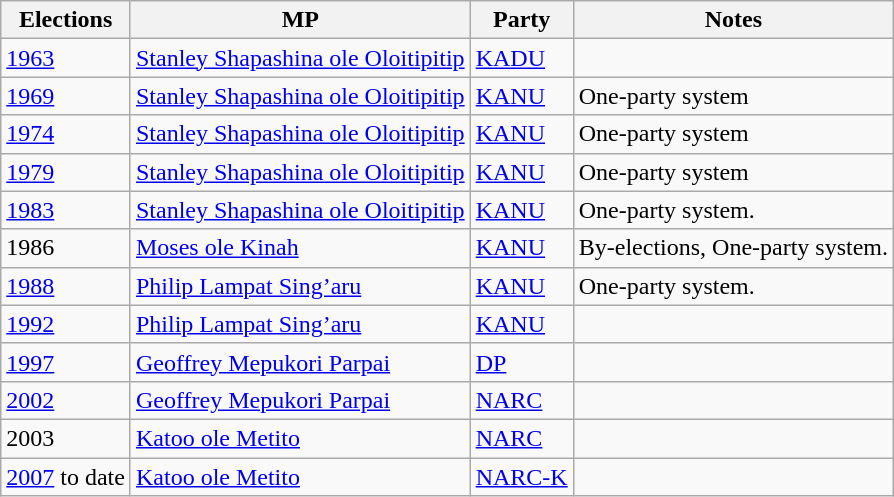<table class="wikitable">
<tr>
<th>Elections</th>
<th>MP </th>
<th>Party</th>
<th>Notes</th>
</tr>
<tr>
<td><a href='#'>1963</a></td>
<td><a href='#'>Stanley Shapashina ole Oloitipitip</a></td>
<td><a href='#'>KADU</a></td>
<td></td>
</tr>
<tr>
<td><a href='#'>1969</a></td>
<td><a href='#'>Stanley Shapashina ole Oloitipitip</a></td>
<td><a href='#'>KANU</a></td>
<td>One-party system</td>
</tr>
<tr>
<td><a href='#'>1974</a></td>
<td><a href='#'>Stanley Shapashina ole Oloitipitip</a></td>
<td><a href='#'>KANU</a></td>
<td>One-party system</td>
</tr>
<tr>
<td><a href='#'>1979</a></td>
<td><a href='#'>Stanley Shapashina ole Oloitipitip</a></td>
<td><a href='#'>KANU</a></td>
<td>One-party system</td>
</tr>
<tr>
<td><a href='#'>1983</a></td>
<td><a href='#'>Stanley Shapashina ole Oloitipitip</a></td>
<td><a href='#'>KANU</a></td>
<td>One-party system.</td>
</tr>
<tr>
<td>1986</td>
<td><a href='#'>Moses ole Kinah</a></td>
<td><a href='#'>KANU</a></td>
<td>By-elections, One-party system.</td>
</tr>
<tr>
<td><a href='#'>1988</a></td>
<td><a href='#'>Philip Lampat Sing’aru</a></td>
<td><a href='#'>KANU</a></td>
<td>One-party system.</td>
</tr>
<tr>
<td><a href='#'>1992</a></td>
<td><a href='#'>Philip Lampat Sing’aru</a></td>
<td><a href='#'>KANU</a></td>
<td></td>
</tr>
<tr>
<td><a href='#'>1997</a></td>
<td><a href='#'>Geoffrey Mepukori Parpai</a></td>
<td><a href='#'>DP</a></td>
<td></td>
</tr>
<tr>
<td><a href='#'>2002</a></td>
<td><a href='#'>Geoffrey Mepukori Parpai</a></td>
<td><a href='#'>NARC</a></td>
<td></td>
</tr>
<tr>
<td>2003</td>
<td><a href='#'>Katoo ole Metito</a></td>
<td><a href='#'>NARC</a></td>
<td></td>
</tr>
<tr>
<td><a href='#'>2007</a> to date</td>
<td><a href='#'>Katoo ole Metito</a></td>
<td><a href='#'>NARC-K</a></td>
<td></td>
</tr>
</table>
